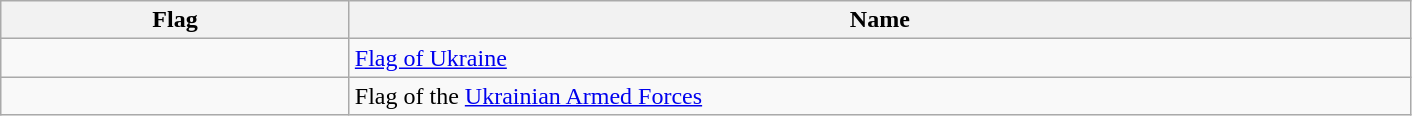<table class="wikitable">
<tr>
<th width="225">Flag</th>
<th width="700">Name</th>
</tr>
<tr>
<td></td>
<td><a href='#'>Flag of Ukraine</a></td>
</tr>
<tr>
<td></td>
<td>Flag of the <a href='#'>Ukrainian Armed Forces</a></td>
</tr>
</table>
